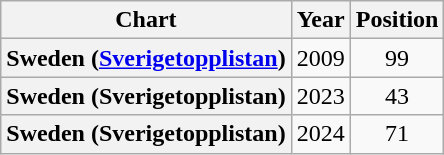<table class="wikitable sortable plainrowheaders" style="text-align:center">
<tr>
<th scope="col">Chart</th>
<th scope="col">Year</th>
<th scope="col">Position</th>
</tr>
<tr>
<th scope="row">Sweden (<a href='#'>Sverigetopplistan</a>)</th>
<td>2009</td>
<td>99</td>
</tr>
<tr>
<th scope="row">Sweden (Sverigetopplistan)</th>
<td>2023</td>
<td>43</td>
</tr>
<tr>
<th scope="row">Sweden (Sverigetopplistan)</th>
<td>2024</td>
<td>71</td>
</tr>
</table>
